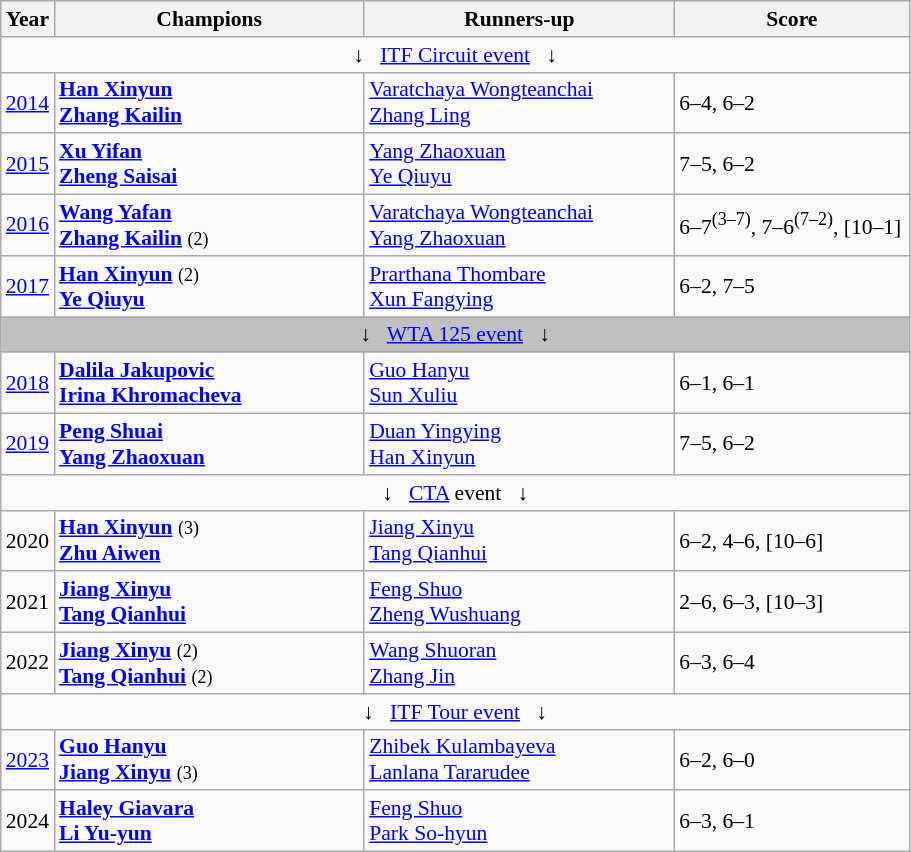<table class="wikitable" style="font-size:90%">
<tr>
<th>Year</th>
<th style="width:200px;">Champions</th>
<th style="width:200px;">Runners-up</th>
<th style="width:150px;">Score</th>
</tr>
<tr>
<td colspan="4" style="text-align:center;">↓   <a href='#'>ITF Circuit event</a>   ↓</td>
</tr>
<tr>
<td><a href='#'>2014</a></td>
<td> <strong><a href='#'>Han Xinyun</a></strong> <br>  <strong><a href='#'>Zhang Kailin</a></strong></td>
<td> <a href='#'>Varatchaya Wongteanchai</a> <br>  <a href='#'>Zhang Ling</a></td>
<td>6–4, 6–2</td>
</tr>
<tr>
<td><a href='#'>2015</a></td>
<td> <strong><a href='#'>Xu Yifan</a></strong> <br>  <strong><a href='#'>Zheng Saisai</a></strong></td>
<td> <a href='#'>Yang Zhaoxuan</a> <br>  <a href='#'>Ye Qiuyu</a></td>
<td>7–5, 6–2</td>
</tr>
<tr>
<td><a href='#'>2016</a></td>
<td> <strong><a href='#'>Wang Yafan</a></strong> <br>  <strong><a href='#'>Zhang Kailin</a></strong> <small>(2)</small></td>
<td> <a href='#'>Varatchaya Wongteanchai</a> <br>  <a href='#'>Yang Zhaoxuan</a></td>
<td>6–7<sup>(3–7)</sup>, 7–6<sup>(7–2)</sup>, [10–1]</td>
</tr>
<tr>
<td><a href='#'>2017</a></td>
<td> <strong><a href='#'>Han Xinyun</a></strong> <small>(2)</small> <br>  <strong><a href='#'>Ye Qiuyu</a></strong></td>
<td> <a href='#'>Prarthana Thombare</a> <br>  <a href='#'>Xun Fangying</a></td>
<td>6–2, 7–5</td>
</tr>
<tr>
<td colspan="4" style="text-align:center;" bgcolor=silver>↓   <a href='#'>WTA 125 event</a>   ↓</td>
</tr>
<tr>
<td><a href='#'>2018</a></td>
<td> <strong><a href='#'>Dalila Jakupovic</a></strong> <br>  <strong><a href='#'>Irina Khromacheva</a></strong></td>
<td> <a href='#'>Guo Hanyu</a> <br>  <a href='#'>Sun Xuliu</a></td>
<td>6–1, 6–1</td>
</tr>
<tr>
<td><a href='#'>2019</a></td>
<td> <strong><a href='#'>Peng Shuai</a></strong> <br>  <strong><a href='#'>Yang Zhaoxuan</a></strong></td>
<td> <a href='#'>Duan Yingying</a> <br>  <a href='#'>Han Xinyun</a></td>
<td>7–5, 6–2</td>
</tr>
<tr>
<td colspan="4" style="text-align:center;">↓   <a href='#'>CTA</a> event   ↓</td>
</tr>
<tr>
<td>2020</td>
<td> <strong><a href='#'>Han Xinyun</a></strong> <small>(3)</small> <br>  <strong><a href='#'>Zhu Aiwen</a></strong></td>
<td> <a href='#'>Jiang Xinyu</a> <br>  <a href='#'>Tang Qianhui</a></td>
<td>6–2, 4–6, [10–6]</td>
</tr>
<tr>
<td>2021</td>
<td> <strong><a href='#'>Jiang Xinyu</a></strong> <br>  <strong><a href='#'>Tang Qianhui</a></strong></td>
<td> <a href='#'>Feng Shuo</a> <br>  <a href='#'>Zheng Wushuang</a></td>
<td>2–6, 6–3, [10–3]</td>
</tr>
<tr>
<td>2022</td>
<td> <strong><a href='#'>Jiang Xinyu</a></strong> <small>(2)</small> <br>  <strong><a href='#'>Tang Qianhui</a></strong> <small>(2)</small></td>
<td> <a href='#'>Wang Shuoran</a> <br>  <a href='#'>Zhang Jin</a></td>
<td>6–3, 6–4</td>
</tr>
<tr>
<td colspan="4" style="text-align:center;">↓   <a href='#'>ITF Tour event</a>   ↓</td>
</tr>
<tr>
<td><a href='#'>2023</a></td>
<td> <strong><a href='#'>Guo Hanyu</a></strong> <br>  <strong><a href='#'>Jiang Xinyu</a></strong> <small>(3)</small></td>
<td> <a href='#'>Zhibek Kulambayeva</a> <br>  <a href='#'>Lanlana Tararudee</a></td>
<td>6–2, 6–0</td>
</tr>
<tr>
<td>2024</td>
<td><strong> <a href='#'>Haley Giavara</a> <br>  <a href='#'>Li Yu-yun</a></strong></td>
<td> <a href='#'>Feng Shuo</a> <br>  <a href='#'>Park So-hyun</a></td>
<td>6–3, 6–1</td>
</tr>
</table>
